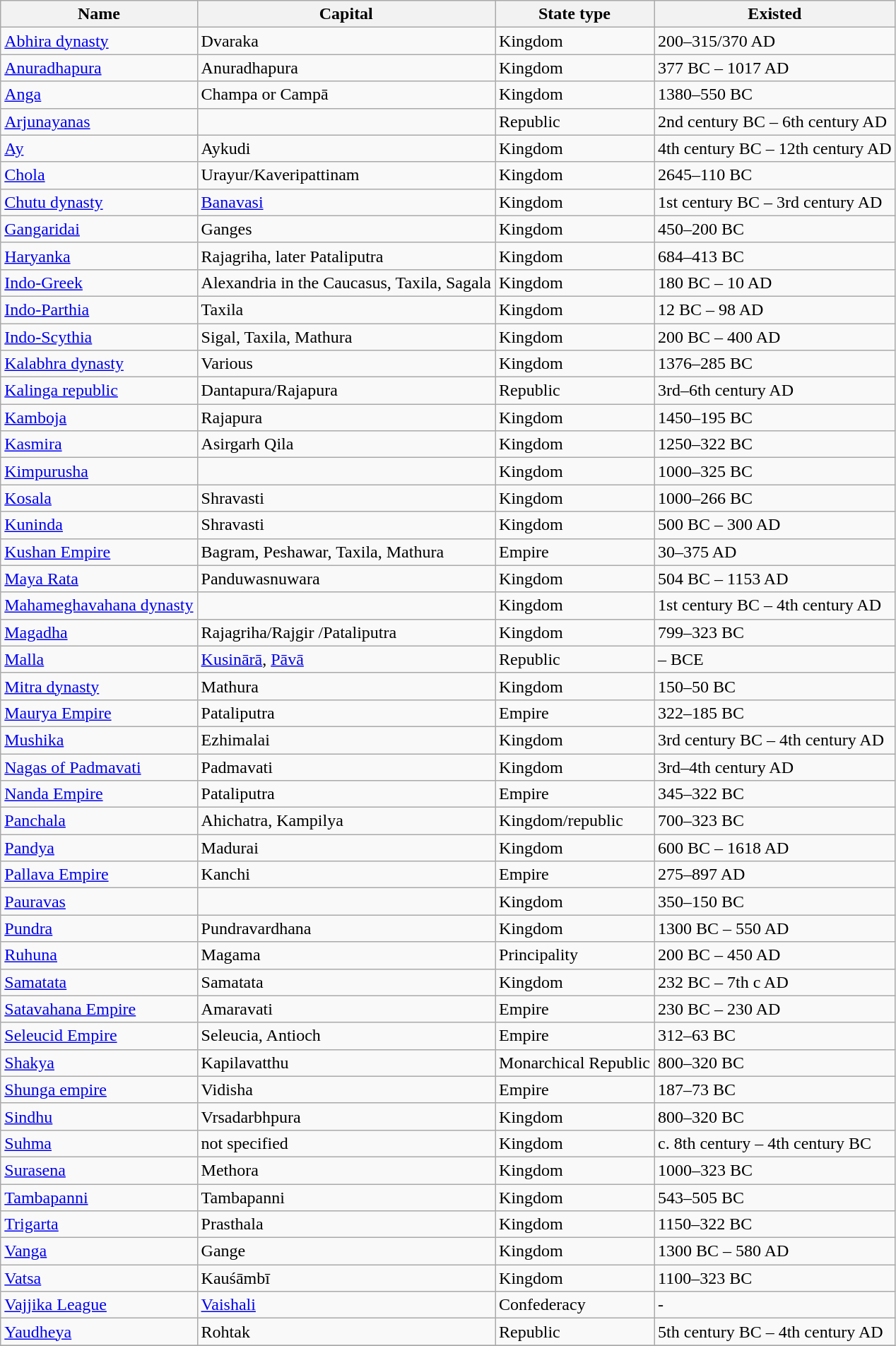<table class="wikitable sortable" border="1">
<tr>
<th>Name</th>
<th>Capital</th>
<th>State type</th>
<th>Existed</th>
</tr>
<tr>
<td><a href='#'>Abhira dynasty</a></td>
<td>Dvaraka</td>
<td>Kingdom</td>
<td>200–315/370 AD</td>
</tr>
<tr>
<td><a href='#'>Anuradhapura</a></td>
<td>Anuradhapura</td>
<td>Kingdom</td>
<td>377 BC – 1017 AD</td>
</tr>
<tr>
<td><a href='#'>Anga</a></td>
<td>Champa or Campā</td>
<td>Kingdom</td>
<td>1380–550 BC</td>
</tr>
<tr>
<td><a href='#'>Arjunayanas</a></td>
<td></td>
<td>Republic</td>
<td>2nd century BC – 6th century AD</td>
</tr>
<tr>
<td><a href='#'>Ay</a></td>
<td>Aykudi</td>
<td>Kingdom</td>
<td>4th century BC – 12th century AD</td>
</tr>
<tr>
<td><a href='#'>Chola</a></td>
<td>Urayur/Kaveripattinam</td>
<td>Kingdom</td>
<td>2645–110 BC</td>
</tr>
<tr>
<td><a href='#'>Chutu dynasty</a></td>
<td><a href='#'>Banavasi</a></td>
<td>Kingdom</td>
<td>1st century BC – 3rd century AD</td>
</tr>
<tr>
<td><a href='#'>Gangaridai</a></td>
<td>Ganges</td>
<td>Kingdom</td>
<td>450–200 BC</td>
</tr>
<tr>
<td><a href='#'>Haryanka</a></td>
<td>Rajagriha, later Pataliputra</td>
<td>Kingdom</td>
<td>684–413 BC</td>
</tr>
<tr>
<td><a href='#'>Indo-Greek</a></td>
<td>Alexandria in the Caucasus, Taxila, Sagala</td>
<td>Kingdom</td>
<td>180 BC – 10 AD</td>
</tr>
<tr>
<td><a href='#'>Indo-Parthia</a></td>
<td>Taxila</td>
<td>Kingdom</td>
<td>12 BC – 98 AD</td>
</tr>
<tr>
<td><a href='#'>Indo-Scythia</a></td>
<td>Sigal, Taxila, Mathura</td>
<td>Kingdom</td>
<td>200 BC – 400 AD</td>
</tr>
<tr>
<td><a href='#'>Kalabhra dynasty</a></td>
<td>Various</td>
<td>Kingdom</td>
<td>1376–285 BC</td>
</tr>
<tr>
<td><a href='#'>Kalinga republic</a></td>
<td>Dantapura/Rajapura</td>
<td>Republic</td>
<td>3rd–6th century AD</td>
</tr>
<tr>
<td><a href='#'>Kamboja</a></td>
<td>Rajapura</td>
<td>Kingdom</td>
<td>1450–195 BC</td>
</tr>
<tr>
<td><a href='#'>Kasmira</a></td>
<td>Asirgarh Qila</td>
<td>Kingdom</td>
<td>1250–322 BC</td>
</tr>
<tr>
<td><a href='#'>Kimpurusha</a></td>
<td></td>
<td>Kingdom</td>
<td>1000–325 BC</td>
</tr>
<tr>
<td><a href='#'>Kosala</a></td>
<td>Shravasti</td>
<td>Kingdom</td>
<td>1000–266 BC</td>
</tr>
<tr>
<td><a href='#'>Kuninda</a></td>
<td>Shravasti</td>
<td>Kingdom</td>
<td>500 BC – 300 AD</td>
</tr>
<tr>
<td><a href='#'>Kushan Empire</a></td>
<td>Bagram, Peshawar, Taxila, Mathura</td>
<td>Empire</td>
<td>30–375 AD</td>
</tr>
<tr>
<td><a href='#'>Maya Rata</a></td>
<td>Panduwasnuwara</td>
<td>Kingdom</td>
<td>504 BC – 1153 AD</td>
</tr>
<tr>
<td><a href='#'>Mahameghavahana dynasty</a></td>
<td></td>
<td>Kingdom</td>
<td>1st century BC – 4th century AD</td>
</tr>
<tr>
<td><a href='#'>Magadha</a></td>
<td>Rajagriha/Rajgir /Pataliputra</td>
<td>Kingdom</td>
<td>799–323 BC</td>
</tr>
<tr>
<td><a href='#'>Malla</a></td>
<td><a href='#'>Kusinārā</a>, <a href='#'>Pāvā</a></td>
<td>Republic</td>
<td>– BCE</td>
</tr>
<tr>
<td><a href='#'>Mitra dynasty</a></td>
<td>Mathura</td>
<td>Kingdom</td>
<td>150–50 BC</td>
</tr>
<tr>
<td><a href='#'>Maurya Empire</a></td>
<td>Pataliputra</td>
<td>Empire</td>
<td>322–185 BC</td>
</tr>
<tr>
<td><a href='#'>Mushika</a></td>
<td>Ezhimalai</td>
<td>Kingdom</td>
<td>3rd century BC – 4th century AD</td>
</tr>
<tr>
<td><a href='#'>Nagas of Padmavati</a></td>
<td>Padmavati</td>
<td>Kingdom</td>
<td>3rd–4th century AD</td>
</tr>
<tr>
<td><a href='#'>Nanda Empire</a></td>
<td>Pataliputra</td>
<td>Empire</td>
<td>345–322 BC</td>
</tr>
<tr>
<td><a href='#'>Panchala</a></td>
<td>Ahichatra, Kampilya</td>
<td>Kingdom/republic</td>
<td>700–323 BC</td>
</tr>
<tr>
<td><a href='#'>Pandya</a></td>
<td>Madurai</td>
<td>Kingdom</td>
<td>600 BC – 1618 AD</td>
</tr>
<tr>
<td><a href='#'>Pallava Empire</a></td>
<td>Kanchi</td>
<td>Empire</td>
<td>275–897 AD</td>
</tr>
<tr>
<td><a href='#'>Pauravas</a></td>
<td></td>
<td>Kingdom</td>
<td>350–150 BC</td>
</tr>
<tr>
<td><a href='#'>Pundra</a></td>
<td>Pundravardhana</td>
<td>Kingdom</td>
<td>1300 BC – 550 AD</td>
</tr>
<tr>
<td><a href='#'>Ruhuna</a></td>
<td>Magama</td>
<td>Principality</td>
<td>200 BC – 450 AD</td>
</tr>
<tr>
<td><a href='#'>Samatata</a></td>
<td>Samatata</td>
<td>Kingdom</td>
<td>232 BC – 7th c AD</td>
</tr>
<tr>
<td><a href='#'>Satavahana Empire</a></td>
<td>Amaravati</td>
<td>Empire</td>
<td>230 BC – 230 AD</td>
</tr>
<tr>
<td><a href='#'>Seleucid Empire</a></td>
<td>Seleucia, Antioch</td>
<td>Empire</td>
<td>312–63 BC</td>
</tr>
<tr>
<td><a href='#'>Shakya</a></td>
<td>Kapilavatthu</td>
<td>Monarchical Republic</td>
<td>800–320 BC</td>
</tr>
<tr>
<td><a href='#'>Shunga empire</a></td>
<td>Vidisha</td>
<td>Empire</td>
<td>187–73 BC</td>
</tr>
<tr>
<td><a href='#'>Sindhu</a></td>
<td>Vrsadarbhpura</td>
<td>Kingdom</td>
<td>800–320 BC</td>
</tr>
<tr>
<td><a href='#'>Suhma</a></td>
<td>not specified</td>
<td>Kingdom</td>
<td>c. 8th century – 4th century BC</td>
</tr>
<tr>
<td><a href='#'>Surasena</a></td>
<td>Methora</td>
<td>Kingdom</td>
<td>1000–323 BC</td>
</tr>
<tr>
<td><a href='#'>Tambapanni</a></td>
<td>Tambapanni</td>
<td>Kingdom</td>
<td>543–505 BC</td>
</tr>
<tr>
<td><a href='#'>Trigarta</a></td>
<td>Prasthala</td>
<td>Kingdom</td>
<td>1150–322 BC</td>
</tr>
<tr>
<td><a href='#'>Vanga</a></td>
<td>Gange</td>
<td>Kingdom</td>
<td>1300 BC – 580 AD</td>
</tr>
<tr>
<td><a href='#'>Vatsa</a></td>
<td>Kauśāmbī</td>
<td>Kingdom</td>
<td>1100–323 BC</td>
</tr>
<tr>
<td><a href='#'>Vajjika League</a></td>
<td><a href='#'>Vaishali</a></td>
<td>Confederacy</td>
<td> - </td>
</tr>
<tr>
<td><a href='#'>Yaudheya</a></td>
<td>Rohtak</td>
<td>Republic</td>
<td>5th century BC – 4th century AD</td>
</tr>
<tr>
</tr>
</table>
